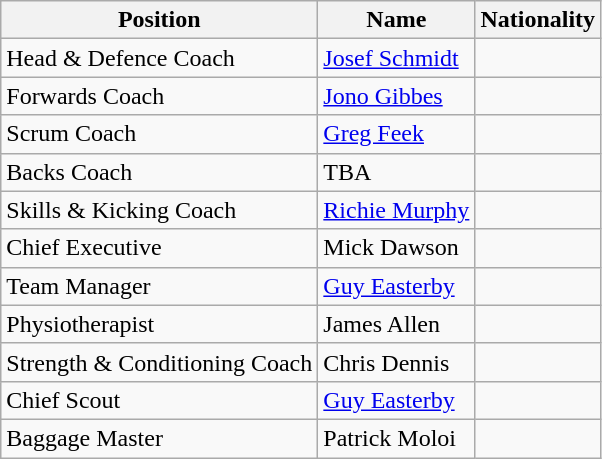<table class="wikitable">
<tr>
<th>Position</th>
<th>Name</th>
<th>Nationality</th>
</tr>
<tr>
<td>Head & Defence Coach</td>
<td><a href='#'>Josef Schmidt</a></td>
<td></td>
</tr>
<tr>
<td>Forwards Coach</td>
<td><a href='#'>Jono Gibbes</a></td>
<td></td>
</tr>
<tr>
<td>Scrum Coach</td>
<td><a href='#'>Greg Feek</a></td>
<td></td>
</tr>
<tr>
<td>Backs Coach</td>
<td>TBA</td>
<td></td>
</tr>
<tr>
<td>Skills & Kicking Coach</td>
<td><a href='#'>Richie Murphy</a></td>
<td></td>
</tr>
<tr>
<td>Chief Executive</td>
<td>Mick Dawson</td>
<td></td>
</tr>
<tr>
<td>Team Manager</td>
<td><a href='#'>Guy Easterby</a></td>
<td></td>
</tr>
<tr>
<td>Physiotherapist</td>
<td>James Allen</td>
<td></td>
</tr>
<tr>
<td>Strength & Conditioning Coach</td>
<td>Chris Dennis</td>
<td></td>
</tr>
<tr>
<td>Chief Scout</td>
<td><a href='#'>Guy Easterby</a></td>
<td></td>
</tr>
<tr>
<td>Baggage Master</td>
<td>Patrick Moloi</td>
<td></td>
</tr>
</table>
